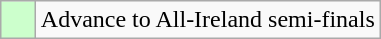<table class="wikitable" align="right">
<tr>
<td style="background:#cfc;">    </td>
<td>Advance to All-Ireland semi-finals</td>
</tr>
</table>
